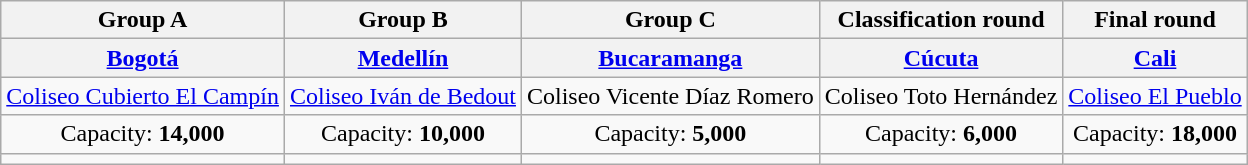<table class="wikitable" style="text-align:center">
<tr>
<th>Group A</th>
<th>Group B</th>
<th>Group C</th>
<th>Classification round</th>
<th>Final round</th>
</tr>
<tr>
<th><a href='#'>Bogotá</a></th>
<th><a href='#'>Medellín</a></th>
<th><a href='#'>Bucaramanga</a></th>
<th><a href='#'>Cúcuta</a></th>
<th><a href='#'>Cali</a></th>
</tr>
<tr>
<td><a href='#'>Coliseo Cubierto El Campín</a></td>
<td><a href='#'>Coliseo Iván de Bedout</a></td>
<td>Coliseo Vicente Díaz Romero</td>
<td>Coliseo Toto Hernández</td>
<td><a href='#'>Coliseo El Pueblo</a></td>
</tr>
<tr>
<td>Capacity: <strong>14,000</strong></td>
<td>Capacity: <strong>10,000</strong></td>
<td>Capacity: <strong>5,000</strong></td>
<td>Capacity: <strong>6,000</strong></td>
<td>Capacity: <strong>18,000</strong></td>
</tr>
<tr>
<td></td>
<td></td>
<td></td>
<td></td>
<td></td>
</tr>
</table>
